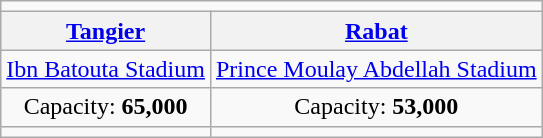<table class="wikitable" style="text-align:center">
<tr>
<td colspan="2"></td>
</tr>
<tr>
<th><a href='#'>Tangier</a></th>
<th><a href='#'>Rabat</a></th>
</tr>
<tr>
<td><a href='#'>Ibn Batouta Stadium</a></td>
<td><a href='#'>Prince Moulay Abdellah Stadium</a></td>
</tr>
<tr>
<td>Capacity: <strong>65,000</strong></td>
<td>Capacity: <strong>53,000</strong></td>
</tr>
<tr>
<td></td>
<td></td>
</tr>
</table>
